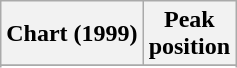<table class="wikitable sortable plainrowheaders">
<tr>
<th>Chart (1999)</th>
<th>Peak<br>position</th>
</tr>
<tr>
</tr>
<tr>
</tr>
<tr>
</tr>
<tr>
</tr>
</table>
